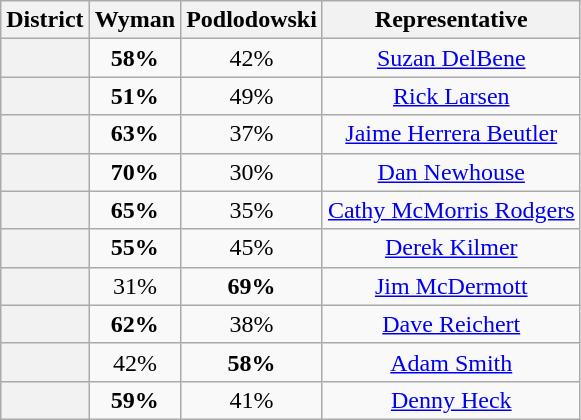<table class=wikitable>
<tr>
<th>District</th>
<th>Wyman</th>
<th>Podlodowski</th>
<th>Representative</th>
</tr>
<tr align=center>
<th></th>
<td><strong>58%</strong></td>
<td>42%</td>
<td><a href='#'>Suzan DelBene</a></td>
</tr>
<tr align=center>
<th></th>
<td><strong>51%</strong></td>
<td>49%</td>
<td><a href='#'>Rick Larsen</a></td>
</tr>
<tr align=center>
<th></th>
<td><strong>63%</strong></td>
<td>37%</td>
<td><a href='#'>Jaime Herrera Beutler</a></td>
</tr>
<tr align=center>
<th></th>
<td><strong>70%</strong></td>
<td>30%</td>
<td><a href='#'>Dan Newhouse</a></td>
</tr>
<tr align=center>
<th></th>
<td><strong>65%</strong></td>
<td>35%</td>
<td><a href='#'>Cathy McMorris Rodgers</a></td>
</tr>
<tr align=center>
<th></th>
<td><strong>55%</strong></td>
<td>45%</td>
<td><a href='#'>Derek Kilmer</a></td>
</tr>
<tr align=center>
<th rowspan=1 ></th>
<td rowspan=1>31%</td>
<td rowspan=1><strong>69%</strong></td>
<td><a href='#'>Jim McDermott</a></td>
</tr>
<tr align=center>
<th></th>
<td><strong>62%</strong></td>
<td>38%</td>
<td><a href='#'>Dave Reichert</a></td>
</tr>
<tr align=center>
<th></th>
<td>42%</td>
<td><strong>58%</strong></td>
<td><a href='#'>Adam Smith</a></td>
</tr>
<tr align=center>
<th></th>
<td><strong>59%</strong></td>
<td>41%</td>
<td><a href='#'>Denny Heck</a></td>
</tr>
</table>
